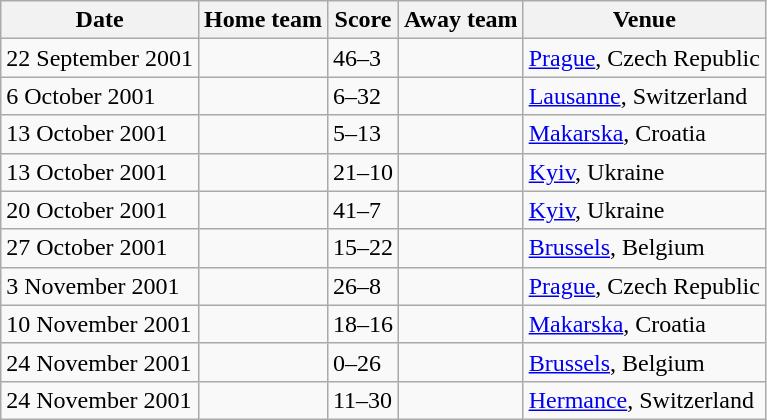<table class="wikitable">
<tr>
<th>Date</th>
<th>Home team</th>
<th>Score</th>
<th>Away team</th>
<th>Venue</th>
</tr>
<tr>
<td>22 September 2001</td>
<td><strong></strong></td>
<td>46–3</td>
<td></td>
<td><a href='#'>Prague</a>, Czech Republic</td>
</tr>
<tr>
<td>6 October 2001</td>
<td></td>
<td>6–32</td>
<td><strong></strong></td>
<td><a href='#'>Lausanne</a>, Switzerland</td>
</tr>
<tr>
<td>13 October 2001</td>
<td></td>
<td>5–13</td>
<td><strong></strong></td>
<td><a href='#'>Makarska</a>, Croatia</td>
</tr>
<tr>
<td>13 October 2001</td>
<td><strong></strong></td>
<td>21–10</td>
<td></td>
<td><a href='#'>Kyiv</a>, Ukraine</td>
</tr>
<tr>
<td>20 October 2001</td>
<td><strong></strong></td>
<td>41–7</td>
<td></td>
<td><a href='#'>Kyiv</a>, Ukraine</td>
</tr>
<tr>
<td>27 October 2001</td>
<td></td>
<td>15–22</td>
<td><strong></strong></td>
<td><a href='#'>Brussels</a>, Belgium</td>
</tr>
<tr>
<td>3 November 2001</td>
<td><strong></strong></td>
<td>26–8</td>
<td></td>
<td><a href='#'>Prague</a>, Czech Republic</td>
</tr>
<tr>
<td>10 November 2001</td>
<td><strong></strong></td>
<td>18–16</td>
<td></td>
<td><a href='#'>Makarska</a>, Croatia</td>
</tr>
<tr>
<td>24 November 2001</td>
<td></td>
<td>0–26</td>
<td><strong></strong></td>
<td><a href='#'>Brussels</a>, Belgium</td>
</tr>
<tr>
<td>24 November 2001</td>
<td></td>
<td>11–30</td>
<td><strong></strong></td>
<td><a href='#'>Hermance</a>, Switzerland</td>
</tr>
</table>
